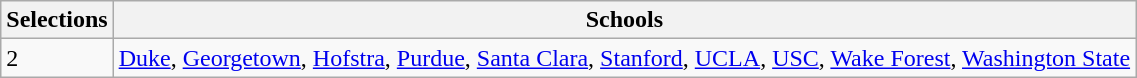<table class="wikitable sortable" style="text-align:left">
<tr>
<th>Selections</th>
<th class="unsortable">Schools</th>
</tr>
<tr>
<td>2</td>
<td><a href='#'>Duke</a>, <a href='#'>Georgetown</a>, <a href='#'>Hofstra</a>, <a href='#'>Purdue</a>, <a href='#'>Santa Clara</a>, <a href='#'>Stanford</a>, <a href='#'>UCLA</a>, <a href='#'>USC</a>, <a href='#'>Wake Forest</a>, <a href='#'>Washington State</a></td>
</tr>
</table>
